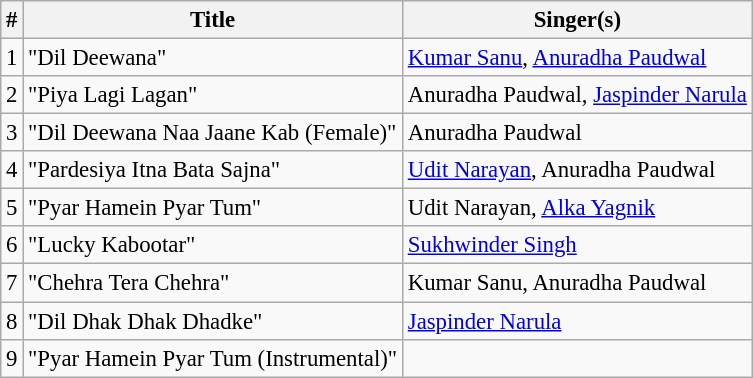<table class="wikitable" style="font-size:95%;">
<tr>
<th>#</th>
<th>Title</th>
<th>Singer(s)</th>
</tr>
<tr>
<td>1</td>
<td>"Dil Deewana"</td>
<td><a href='#'>Kumar Sanu</a>, <a href='#'>Anuradha Paudwal</a></td>
</tr>
<tr>
<td>2</td>
<td>"Piya Lagi Lagan"</td>
<td>Anuradha Paudwal, <a href='#'>Jaspinder Narula</a></td>
</tr>
<tr>
<td>3</td>
<td>"Dil Deewana Naa Jaane Kab (Female)"</td>
<td>Anuradha Paudwal</td>
</tr>
<tr>
<td>4</td>
<td>"Pardesiya Itna Bata Sajna"</td>
<td><a href='#'>Udit Narayan</a>, Anuradha Paudwal</td>
</tr>
<tr>
<td>5</td>
<td>"Pyar Hamein Pyar Tum"</td>
<td>Udit Narayan, <a href='#'>Alka Yagnik</a></td>
</tr>
<tr>
<td>6</td>
<td>"Lucky Kabootar"</td>
<td><a href='#'>Sukhwinder Singh</a></td>
</tr>
<tr>
<td>7</td>
<td>"Chehra Tera Chehra"</td>
<td>Kumar Sanu, Anuradha Paudwal</td>
</tr>
<tr>
<td>8</td>
<td>"Dil Dhak Dhak Dhadke"</td>
<td><a href='#'>Jaspinder Narula</a></td>
</tr>
<tr>
<td>9</td>
<td>"Pyar Hamein Pyar Tum (Instrumental)"</td>
<td></td>
</tr>
</table>
